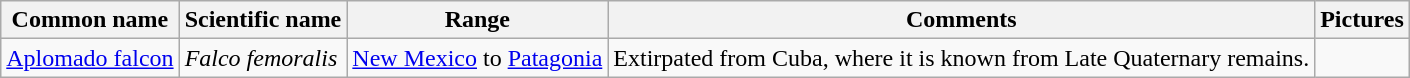<table class="wikitable sortable">
<tr>
<th>Common name</th>
<th>Scientific name</th>
<th>Range</th>
<th class="unsortable">Comments</th>
<th>Pictures</th>
</tr>
<tr>
<td><a href='#'>Aplomado falcon</a></td>
<td><em>Falco femoralis</em></td>
<td><a href='#'>New Mexico</a> to <a href='#'>Patagonia</a></td>
<td>Extirpated from Cuba, where it is known from Late Quaternary remains.</td>
<td></td>
</tr>
</table>
